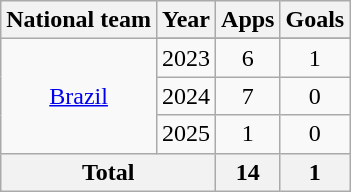<table class="wikitable" style="text-align: center;">
<tr>
<th>National team</th>
<th>Year</th>
<th>Apps</th>
<th>Goals</th>
</tr>
<tr>
<td rowspan="4"><a href='#'>Brazil</a></td>
</tr>
<tr>
<td>2023</td>
<td>6</td>
<td>1</td>
</tr>
<tr>
<td>2024</td>
<td>7</td>
<td>0</td>
</tr>
<tr>
<td>2025</td>
<td>1</td>
<td>0</td>
</tr>
<tr>
<th colspan="2">Total</th>
<th>14</th>
<th>1</th>
</tr>
</table>
